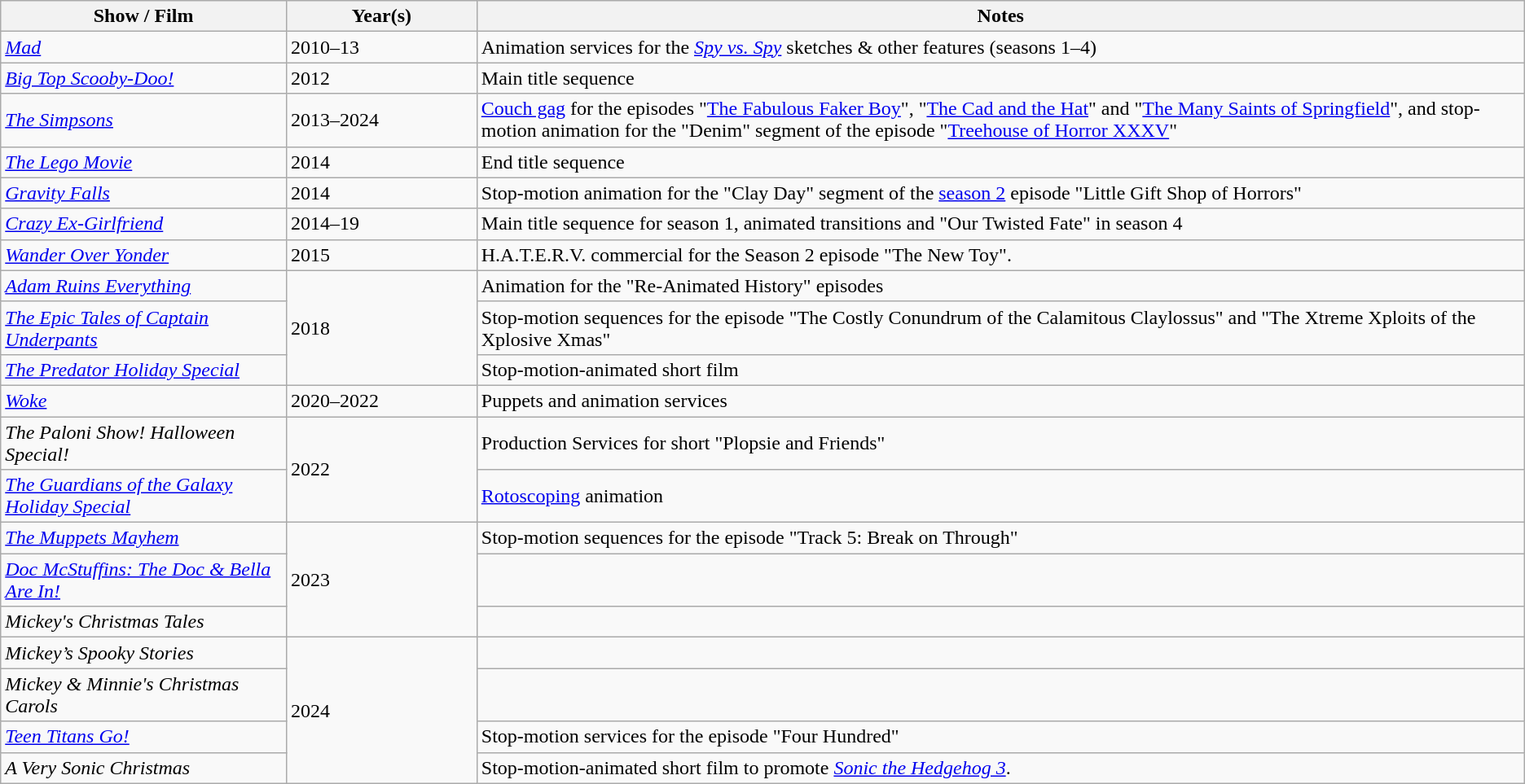<table class="wikitable sortable" style="width: auto style="width:100%; table-layout: fixed">
<tr>
<th style="width:15%;">Show / Film</th>
<th style="width:10%;">Year(s)</th>
<th style="width:55%;" class="unsortable">Notes</th>
</tr>
<tr>
<td><em><a href='#'>Mad</a></em></td>
<td>2010–13</td>
<td>Animation services for the <em><a href='#'>Spy vs. Spy</a></em> sketches & other features (seasons 1–4)</td>
</tr>
<tr>
<td><em><a href='#'>Big Top Scooby-Doo!</a></em></td>
<td>2012</td>
<td>Main title sequence</td>
</tr>
<tr>
<td><em><a href='#'>The Simpsons</a></em></td>
<td>2013–2024</td>
<td><a href='#'>Couch gag</a> for the episodes "<a href='#'>The Fabulous Faker Boy</a>", "<a href='#'>The Cad and the Hat</a>" and "<a href='#'>The Many Saints of Springfield</a>", and stop-motion animation for the "Denim" segment of the episode "<a href='#'>Treehouse of Horror XXXV</a>"</td>
</tr>
<tr>
<td><em><a href='#'>The Lego Movie</a></em></td>
<td>2014</td>
<td>End title sequence</td>
</tr>
<tr>
<td><em><a href='#'>Gravity Falls</a></em></td>
<td>2014</td>
<td>Stop-motion animation for the "Clay Day" segment of the <a href='#'>season 2</a> episode "Little Gift Shop of Horrors"</td>
</tr>
<tr>
<td><em><a href='#'>Crazy Ex-Girlfriend</a></em></td>
<td>2014–19</td>
<td>Main title sequence for season 1, animated transitions and "Our Twisted Fate" in season 4</td>
</tr>
<tr>
<td><em><a href='#'>Wander Over Yonder</a></em></td>
<td>2015</td>
<td>H.A.T.E.R.V. commercial for the Season 2 episode "The New Toy".</td>
</tr>
<tr>
<td><em><a href='#'>Adam Ruins Everything</a></em></td>
<td rowspan="3">2018</td>
<td>Animation for the "Re-Animated History" episodes</td>
</tr>
<tr>
<td><em><a href='#'>The Epic Tales of Captain Underpants</a></em></td>
<td>Stop-motion sequences for the episode "The Costly Conundrum of the Calamitous Claylossus" and "The Xtreme Xploits of the Xplosive Xmas"</td>
</tr>
<tr>
<td><em><a href='#'>The Predator Holiday Special</a></em></td>
<td>Stop-motion-animated short film</td>
</tr>
<tr>
<td><em><a href='#'>Woke</a></em></td>
<td>2020–2022</td>
<td>Puppets and animation services</td>
</tr>
<tr>
<td><em>The Paloni Show! Halloween Special!</em></td>
<td rowspan="2">2022</td>
<td>Production Services for short "Plopsie and Friends"</td>
</tr>
<tr>
<td><em><a href='#'>The Guardians of the Galaxy Holiday Special</a></em></td>
<td><a href='#'>Rotoscoping</a> animation</td>
</tr>
<tr>
<td><em><a href='#'>The Muppets Mayhem</a></em></td>
<td rowspan="3">2023</td>
<td>Stop-motion sequences for the episode "Track 5: Break on Through"</td>
</tr>
<tr>
<td><em><a href='#'>Doc McStuffins: The Doc & Bella Are In!</a></em></td>
<td></td>
</tr>
<tr>
<td><em>Mickey's Christmas Tales</em></td>
<td></td>
</tr>
<tr>
<td><em>Mickey’s Spooky Stories</em></td>
<td rowspan="4">2024</td>
<td></td>
</tr>
<tr>
<td><em>Mickey & Minnie's Christmas Carols</em></td>
<td></td>
</tr>
<tr>
<td><em><a href='#'>Teen Titans Go!</a></em></td>
<td>Stop-motion services for the episode "Four Hundred"</td>
</tr>
<tr>
<td><em>A Very Sonic Christmas</em></td>
<td>Stop-motion-animated short film to promote <em><a href='#'>Sonic the Hedgehog 3</a></em>.</td>
</tr>
</table>
